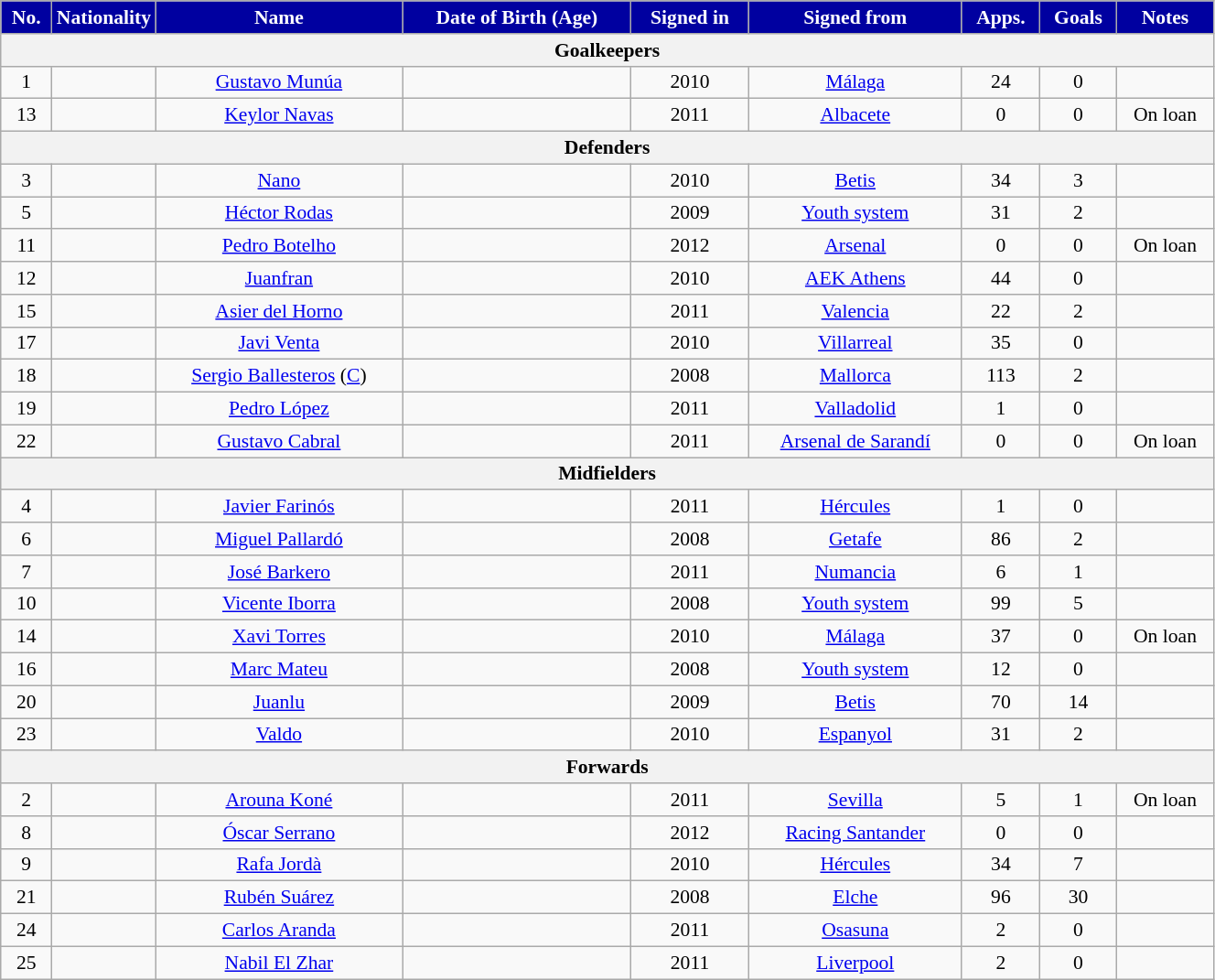<table class="wikitable"  style="text-align:center; font-size:90%; width:70%;">
<tr>
<th style="background:#0000A0; color:white;">No.</th>
<th style="background:#0000a0; color:white; width:55px;">Nationality</th>
<th style="background:#0000A0; color:white;">Name</th>
<th style="background:#0000A0; color:white;">Date of Birth (Age)</th>
<th style="background:#0000A0; color:white;">Signed in</th>
<th style="background:#0000A0; color:white;">Signed from</th>
<th style="background:#0000A0; color:white;">Apps.</th>
<th style="background:#0000A0; color:white;">Goals</th>
<th style="background:#0000A0; color:white;">Notes</th>
</tr>
<tr>
<th colspan="9">Goalkeepers</th>
</tr>
<tr>
<td>1</td>
<td></td>
<td><a href='#'>Gustavo Munúa</a></td>
<td></td>
<td>2010</td>
<td><a href='#'>Málaga</a></td>
<td>24</td>
<td>0</td>
<td></td>
</tr>
<tr>
<td>13</td>
<td></td>
<td><a href='#'>Keylor Navas</a></td>
<td></td>
<td>2011</td>
<td><a href='#'>Albacete</a></td>
<td>0</td>
<td>0</td>
<td>On loan</td>
</tr>
<tr>
<th colspan="9">Defenders</th>
</tr>
<tr>
<td>3</td>
<td></td>
<td><a href='#'>Nano</a></td>
<td></td>
<td>2010</td>
<td><a href='#'>Betis</a></td>
<td>34</td>
<td>3</td>
<td></td>
</tr>
<tr>
<td>5</td>
<td></td>
<td><a href='#'>Héctor Rodas</a></td>
<td></td>
<td>2009</td>
<td><a href='#'>Youth system</a></td>
<td>31</td>
<td>2</td>
<td></td>
</tr>
<tr>
<td>11</td>
<td></td>
<td><a href='#'>Pedro Botelho</a></td>
<td></td>
<td>2012</td>
<td> <a href='#'>Arsenal</a></td>
<td>0</td>
<td>0</td>
<td>On loan</td>
</tr>
<tr>
<td>12</td>
<td></td>
<td><a href='#'>Juanfran</a></td>
<td></td>
<td>2010</td>
<td> <a href='#'>AEK Athens</a></td>
<td>44</td>
<td>0</td>
<td></td>
</tr>
<tr>
<td>15</td>
<td></td>
<td><a href='#'>Asier del Horno</a></td>
<td></td>
<td>2011</td>
<td><a href='#'>Valencia</a></td>
<td>22</td>
<td>2</td>
<td></td>
</tr>
<tr>
<td>17</td>
<td></td>
<td><a href='#'>Javi Venta</a></td>
<td></td>
<td>2010</td>
<td><a href='#'>Villarreal</a></td>
<td>35</td>
<td>0</td>
<td></td>
</tr>
<tr>
<td>18</td>
<td></td>
<td><a href='#'>Sergio Ballesteros</a> (<a href='#'>C</a>)</td>
<td></td>
<td>2008</td>
<td><a href='#'>Mallorca</a></td>
<td>113</td>
<td>2</td>
<td></td>
</tr>
<tr>
<td>19</td>
<td></td>
<td><a href='#'>Pedro López</a></td>
<td></td>
<td>2011</td>
<td><a href='#'>Valladolid</a></td>
<td>1</td>
<td>0</td>
<td></td>
</tr>
<tr>
<td>22</td>
<td></td>
<td><a href='#'>Gustavo Cabral</a></td>
<td></td>
<td>2011</td>
<td> <a href='#'>Arsenal de Sarandí</a></td>
<td>0</td>
<td>0</td>
<td>On loan</td>
</tr>
<tr>
<th colspan="9">Midfielders</th>
</tr>
<tr>
<td>4</td>
<td></td>
<td><a href='#'>Javier Farinós</a></td>
<td></td>
<td>2011</td>
<td><a href='#'>Hércules</a></td>
<td>1</td>
<td>0</td>
<td></td>
</tr>
<tr>
<td>6</td>
<td></td>
<td><a href='#'>Miguel Pallardó</a></td>
<td></td>
<td>2008</td>
<td><a href='#'>Getafe</a></td>
<td>86</td>
<td>2</td>
<td></td>
</tr>
<tr>
<td>7</td>
<td></td>
<td><a href='#'>José Barkero</a></td>
<td></td>
<td>2011</td>
<td><a href='#'>Numancia</a></td>
<td>6</td>
<td>1</td>
<td></td>
</tr>
<tr>
<td>10</td>
<td></td>
<td><a href='#'>Vicente Iborra</a></td>
<td></td>
<td>2008</td>
<td><a href='#'>Youth system</a></td>
<td>99</td>
<td>5</td>
<td></td>
</tr>
<tr>
<td>14</td>
<td></td>
<td><a href='#'>Xavi Torres</a></td>
<td></td>
<td>2010</td>
<td><a href='#'>Málaga</a></td>
<td>37</td>
<td>0</td>
<td>On loan</td>
</tr>
<tr>
<td>16</td>
<td></td>
<td><a href='#'>Marc Mateu</a></td>
<td></td>
<td>2008</td>
<td><a href='#'>Youth system</a></td>
<td>12</td>
<td>0</td>
<td></td>
</tr>
<tr>
<td>20</td>
<td></td>
<td><a href='#'>Juanlu</a></td>
<td></td>
<td>2009</td>
<td><a href='#'>Betis</a></td>
<td>70</td>
<td>14</td>
<td></td>
</tr>
<tr>
<td>23</td>
<td></td>
<td><a href='#'>Valdo</a></td>
<td></td>
<td>2010</td>
<td><a href='#'>Espanyol</a></td>
<td>31</td>
<td>2</td>
<td></td>
</tr>
<tr>
<th colspan="9">Forwards</th>
</tr>
<tr>
<td>2</td>
<td></td>
<td><a href='#'>Arouna Koné</a></td>
<td></td>
<td>2011</td>
<td><a href='#'>Sevilla</a></td>
<td>5</td>
<td>1</td>
<td>On loan</td>
</tr>
<tr>
<td>8</td>
<td></td>
<td><a href='#'>Óscar Serrano</a></td>
<td></td>
<td>2012</td>
<td><a href='#'>Racing Santander</a></td>
<td>0</td>
<td>0</td>
<td></td>
</tr>
<tr>
<td>9</td>
<td></td>
<td><a href='#'>Rafa Jordà</a></td>
<td></td>
<td>2010</td>
<td><a href='#'>Hércules</a></td>
<td>34</td>
<td>7</td>
<td></td>
</tr>
<tr>
<td>21</td>
<td></td>
<td><a href='#'>Rubén Suárez</a></td>
<td></td>
<td>2008</td>
<td><a href='#'>Elche</a></td>
<td>96</td>
<td>30</td>
<td></td>
</tr>
<tr>
<td>24</td>
<td></td>
<td><a href='#'>Carlos Aranda</a></td>
<td></td>
<td>2011</td>
<td><a href='#'>Osasuna</a></td>
<td>2</td>
<td>0</td>
<td></td>
</tr>
<tr>
<td>25</td>
<td></td>
<td><a href='#'>Nabil El Zhar</a></td>
<td></td>
<td>2011</td>
<td> <a href='#'>Liverpool</a></td>
<td>2</td>
<td>0</td>
<td></td>
</tr>
</table>
